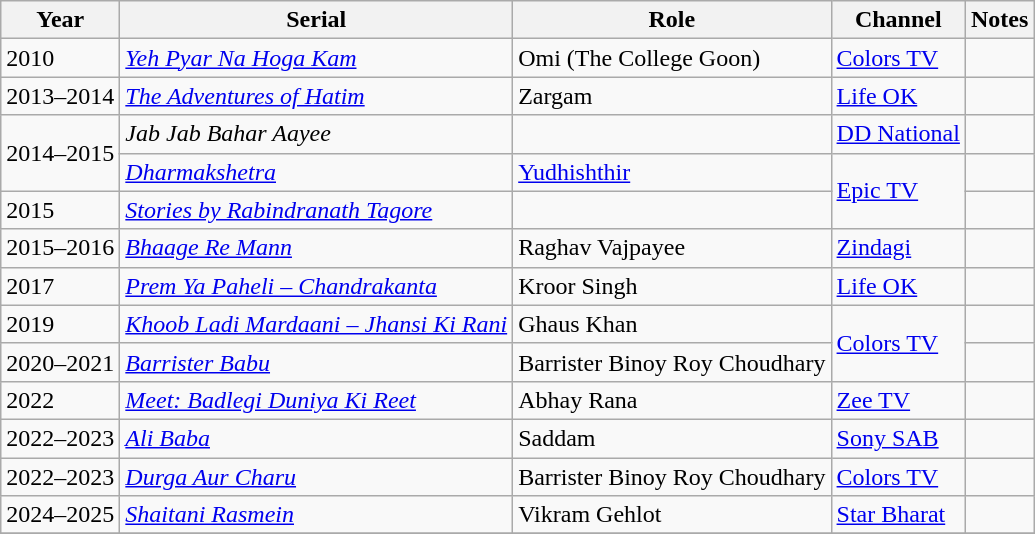<table class="wikitable sortable">
<tr>
<th>Year</th>
<th>Serial</th>
<th>Role</th>
<th>Channel</th>
<th>Notes</th>
</tr>
<tr>
<td>2010</td>
<td><em><a href='#'>Yeh Pyar Na Hoga Kam</a></em></td>
<td>Omi (The College Goon)</td>
<td><a href='#'>Colors TV</a></td>
<td></td>
</tr>
<tr>
<td>2013–2014</td>
<td><em><a href='#'>The Adventures of Hatim</a></em></td>
<td>Zargam</td>
<td><a href='#'>Life OK</a></td>
<td></td>
</tr>
<tr>
<td rowspan = "2">2014–2015</td>
<td><em>Jab Jab Bahar Aayee</em></td>
<td></td>
<td><a href='#'>DD National</a></td>
<td></td>
</tr>
<tr>
<td><em><a href='#'>Dharmakshetra</a></em></td>
<td><a href='#'>Yudhishthir</a></td>
<td rowspan = "2"><a href='#'>Epic TV</a></td>
<td></td>
</tr>
<tr>
<td>2015</td>
<td><em><a href='#'>Stories by Rabindranath Tagore</a></em></td>
<td></td>
<td></td>
</tr>
<tr>
<td>2015–2016</td>
<td><em><a href='#'>Bhaage Re Mann</a></em></td>
<td>Raghav Vajpayee</td>
<td><a href='#'>Zindagi</a></td>
<td></td>
</tr>
<tr>
<td>2017</td>
<td><em><a href='#'>Prem Ya Paheli – Chandrakanta</a></em></td>
<td>Kroor Singh</td>
<td><a href='#'>Life OK</a></td>
<td></td>
</tr>
<tr>
<td>2019</td>
<td><em><a href='#'>Khoob Ladi Mardaani – Jhansi Ki Rani</a></em></td>
<td>Ghaus Khan</td>
<td rowspan = "2"><a href='#'>Colors TV</a></td>
<td></td>
</tr>
<tr>
<td>2020–2021</td>
<td><em><a href='#'>Barrister Babu</a></em></td>
<td>Barrister Binoy Roy Choudhary</td>
<td></td>
</tr>
<tr>
<td>2022</td>
<td><em><a href='#'>Meet: Badlegi Duniya Ki Reet</a></em></td>
<td>Abhay Rana</td>
<td><a href='#'>Zee TV</a></td>
<td></td>
</tr>
<tr>
<td>2022–2023</td>
<td><em><a href='#'> Ali Baba</a></em></td>
<td>Saddam</td>
<td><a href='#'>Sony SAB</a></td>
<td></td>
</tr>
<tr>
<td>2022–2023</td>
<td><em><a href='#'>Durga Aur Charu</a></em></td>
<td>Barrister Binoy Roy Choudhary</td>
<td><a href='#'>Colors TV</a></td>
<td></td>
</tr>
<tr>
<td>2024–2025</td>
<td><em><a href='#'>Shaitani Rasmein</a></em></td>
<td>Vikram Gehlot</td>
<td><a href='#'>Star Bharat</a></td>
<td></td>
</tr>
<tr>
</tr>
</table>
